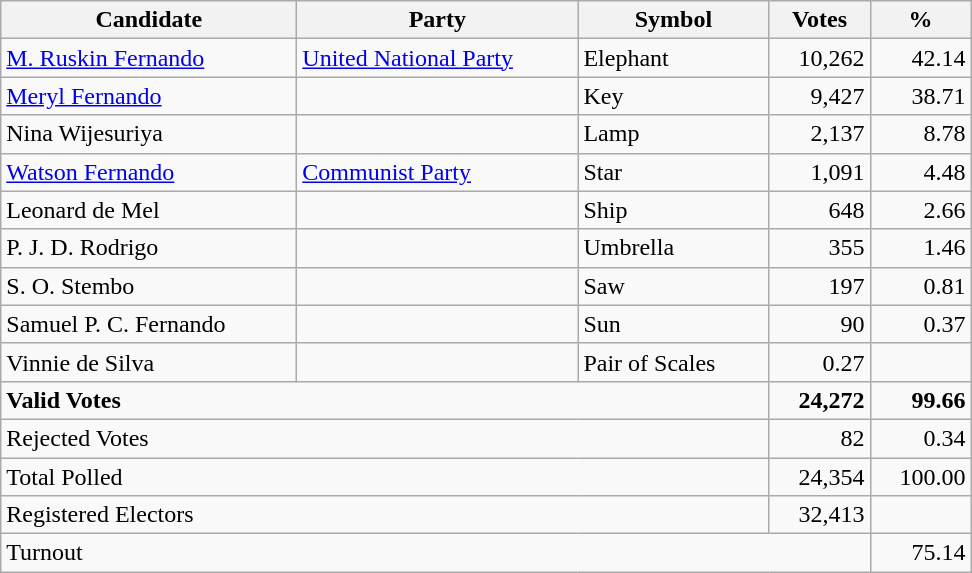<table class="wikitable" border="1" style="text-align:right;">
<tr>
<th align=left width="190">Candidate</th>
<th align=left width="180">Party</th>
<th align=left width="120">Symbol</th>
<th align=left width="60">Votes</th>
<th align=left width="60">%</th>
</tr>
<tr>
<td align=left><a href='#'>M. Ruskin Fernando</a></td>
<td align=left><a href='#'>United National Party</a></td>
<td align=left>Elephant</td>
<td>10,262</td>
<td>42.14</td>
</tr>
<tr>
<td align=left><a href='#'>Meryl Fernando</a></td>
<td></td>
<td align=left>Key</td>
<td>9,427</td>
<td>38.71</td>
</tr>
<tr>
<td align=left>Nina Wijesuriya</td>
<td></td>
<td align=left>Lamp</td>
<td>2,137</td>
<td>8.78</td>
</tr>
<tr>
<td align=left><a href='#'>Watson Fernando</a></td>
<td align=left><a href='#'>Communist Party</a></td>
<td align=left>Star</td>
<td>1,091</td>
<td>4.48</td>
</tr>
<tr>
<td align=left>Leonard de Mel</td>
<td></td>
<td align=left>Ship</td>
<td>648</td>
<td>2.66</td>
</tr>
<tr>
<td align=left>P. J. D. Rodrigo</td>
<td></td>
<td align=left>Umbrella</td>
<td>355</td>
<td>1.46</td>
</tr>
<tr>
<td align=left>S. O. Stembo</td>
<td></td>
<td align=left>Saw</td>
<td>197</td>
<td>0.81</td>
</tr>
<tr>
<td align=left>Samuel P. C. Fernando</td>
<td></td>
<td align=left>Sun</td>
<td>90</td>
<td>0.37</td>
</tr>
<tr>
<td align=left>Vinnie de Silva</td>
<td></td>
<td align=left>Pair of Scales</td>
<td 65>0.27</td>
</tr>
<tr>
<td align=left colspan=3><strong>Valid Votes</strong></td>
<td><strong>24,272</strong></td>
<td><strong>99.66</strong></td>
</tr>
<tr>
<td align=left colspan=3>Rejected Votes</td>
<td>82</td>
<td>0.34</td>
</tr>
<tr>
<td align=left colspan=3>Total Polled</td>
<td>24,354</td>
<td>100.00</td>
</tr>
<tr>
<td align=left colspan=3>Registered Electors</td>
<td>32,413</td>
<td></td>
</tr>
<tr>
<td align=left colspan=4>Turnout</td>
<td>75.14</td>
</tr>
</table>
